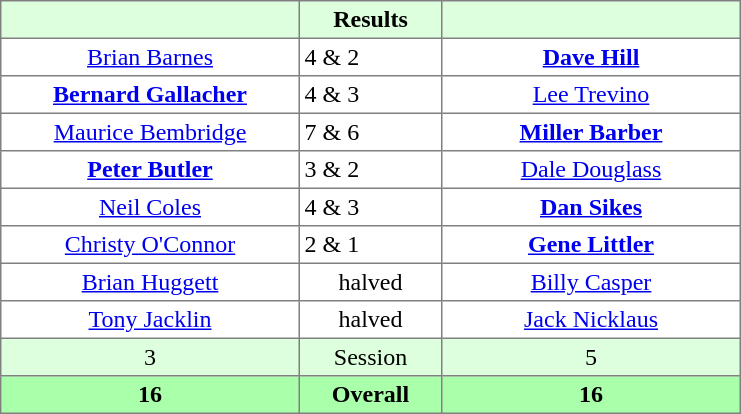<table border="1" cellpadding="3" style="border-collapse: collapse; text-align:center;">
<tr style="background:#dfd;">
<th style="width:12em;"></th>
<th style="width:5.5em;">Results</th>
<th style="width:12em;"></th>
</tr>
<tr>
<td><a href='#'>Brian Barnes</a></td>
<td align=left> 4 & 2</td>
<td><strong><a href='#'>Dave Hill</a></strong></td>
</tr>
<tr>
<td><strong><a href='#'>Bernard Gallacher</a></strong></td>
<td align=left> 4 & 3</td>
<td><a href='#'>Lee Trevino</a></td>
</tr>
<tr>
<td><a href='#'>Maurice Bembridge</a></td>
<td align=left> 7 & 6</td>
<td><strong><a href='#'>Miller Barber</a></strong></td>
</tr>
<tr>
<td><strong><a href='#'>Peter Butler</a></strong></td>
<td align=left> 3 & 2</td>
<td><a href='#'>Dale Douglass</a></td>
</tr>
<tr>
<td><a href='#'>Neil Coles</a></td>
<td align=left> 4 & 3</td>
<td><strong><a href='#'>Dan Sikes</a></strong></td>
</tr>
<tr>
<td><a href='#'>Christy O'Connor</a></td>
<td align=left> 2 & 1</td>
<td><strong><a href='#'>Gene Littler</a></strong></td>
</tr>
<tr>
<td><a href='#'>Brian Huggett</a></td>
<td>halved</td>
<td><a href='#'>Billy Casper</a></td>
</tr>
<tr>
<td><a href='#'>Tony Jacklin</a></td>
<td>halved</td>
<td><a href='#'>Jack Nicklaus</a></td>
</tr>
<tr style="background:#dfd;">
<td>3</td>
<td>Session</td>
<td>5</td>
</tr>
<tr style="background:#afa;">
<th>16</th>
<th>Overall</th>
<th>16</th>
</tr>
</table>
